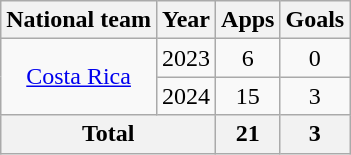<table class="wikitable" style="text-align:center">
<tr>
<th>National team</th>
<th>Year</th>
<th>Apps</th>
<th>Goals</th>
</tr>
<tr>
<td rowspan="2"><a href='#'>Costa Rica</a></td>
<td>2023</td>
<td>6</td>
<td>0</td>
</tr>
<tr>
<td>2024</td>
<td>15</td>
<td>3</td>
</tr>
<tr>
<th colspan="2">Total</th>
<th>21</th>
<th>3</th>
</tr>
</table>
